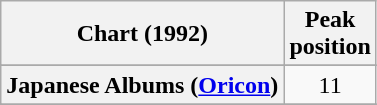<table class="wikitable plainrowheaders sortable" style="text-align:center">
<tr>
<th scope="col">Chart (1992)</th>
<th scope="col">Peak<br>position</th>
</tr>
<tr>
</tr>
<tr>
</tr>
<tr>
</tr>
<tr>
</tr>
<tr>
<th scope="row">Japanese Albums (<a href='#'>Oricon</a>)</th>
<td align="center">11</td>
</tr>
<tr>
</tr>
<tr>
</tr>
<tr>
</tr>
<tr>
</tr>
</table>
